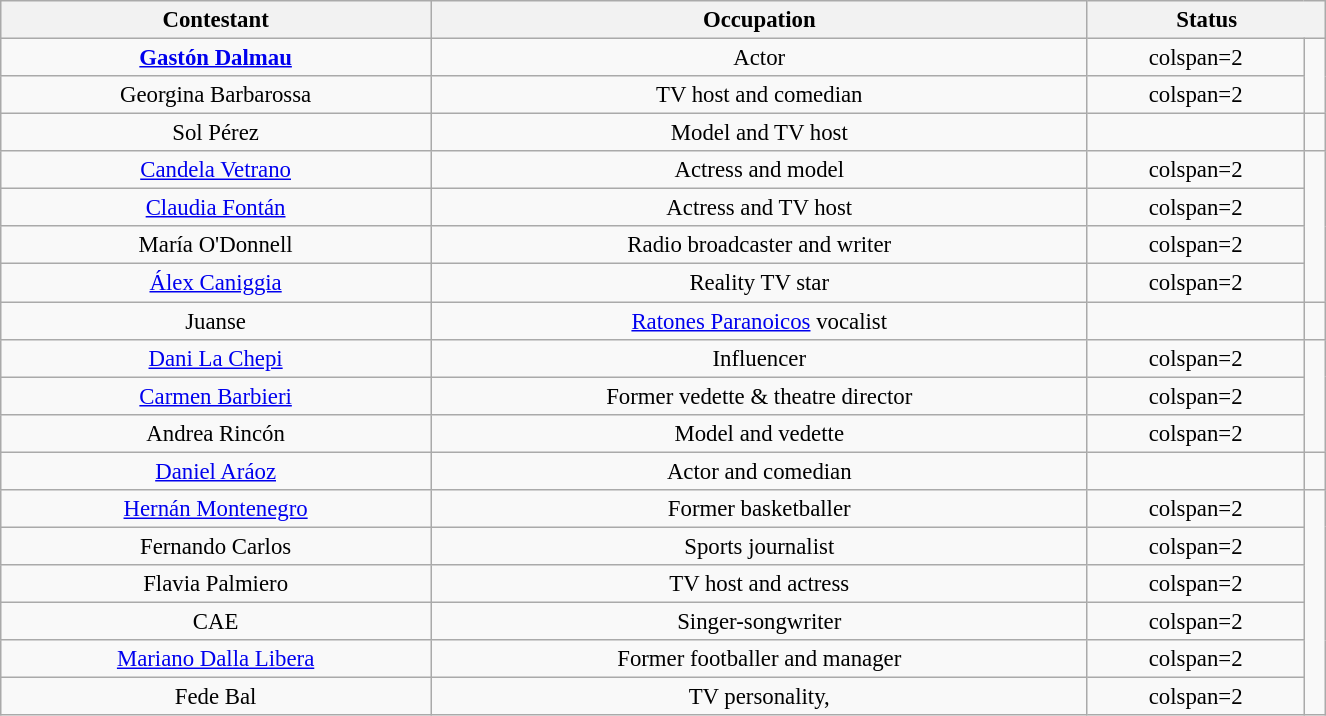<table class="wikitable" style="margin:auto; text-align:center; width:70%; font-size:95%">
<tr>
<th>Contestant</th>
<th>Occupation</th>
<th colspan=2>Status</th>
</tr>
<tr>
<td><strong><a href='#'>Gastón Dalmau</a></strong></td>
<td>Actor</td>
<td>colspan=2 </td>
</tr>
<tr>
<td>Georgina Barbarossa</td>
<td>TV host and comedian</td>
<td>colspan=2 </td>
</tr>
<tr>
<td>Sol Pérez</td>
<td>Model and TV host</td>
<td></td>
<td></td>
</tr>
<tr>
<td><a href='#'>Candela Vetrano</a></td>
<td>Actress and model</td>
<td>colspan=2 </td>
</tr>
<tr>
<td><a href='#'>Claudia Fontán</a></td>
<td>Actress and TV host</td>
<td>colspan=2 </td>
</tr>
<tr>
<td>María O'Donnell</td>
<td>Radio broadcaster and writer</td>
<td>colspan=2 </td>
</tr>
<tr>
<td><a href='#'>Álex Caniggia</a></td>
<td>Reality TV star</td>
<td>colspan=2 </td>
</tr>
<tr>
<td>Juanse</td>
<td><a href='#'>Ratones Paranoicos</a> vocalist</td>
<td></td>
<td></td>
</tr>
<tr>
<td><a href='#'>Dani La Chepi</a></td>
<td>Influencer</td>
<td>colspan=2 </td>
</tr>
<tr>
<td><a href='#'>Carmen Barbieri</a></td>
<td>Former vedette & theatre director</td>
<td>colspan=2 </td>
</tr>
<tr>
<td>Andrea Rincón</td>
<td>Model and vedette</td>
<td>colspan=2 </td>
</tr>
<tr>
<td><a href='#'>Daniel Aráoz</a></td>
<td>Actor and comedian</td>
<td></td>
<td></td>
</tr>
<tr>
<td><a href='#'>Hernán Montenegro</a></td>
<td>Former basketballer</td>
<td>colspan=2 </td>
</tr>
<tr>
<td>Fernando Carlos</td>
<td>Sports journalist</td>
<td>colspan=2 </td>
</tr>
<tr>
<td>Flavia Palmiero</td>
<td>TV host and actress</td>
<td>colspan=2 </td>
</tr>
<tr>
<td>CAE</td>
<td>Singer-songwriter</td>
<td>colspan=2 </td>
</tr>
<tr>
<td><a href='#'>Mariano Dalla Libera</a></td>
<td>Former footballer and manager</td>
<td>colspan=2 </td>
</tr>
<tr>
<td>Fede Bal</td>
<td>TV personality, </td>
<td>colspan=2 </td>
</tr>
</table>
